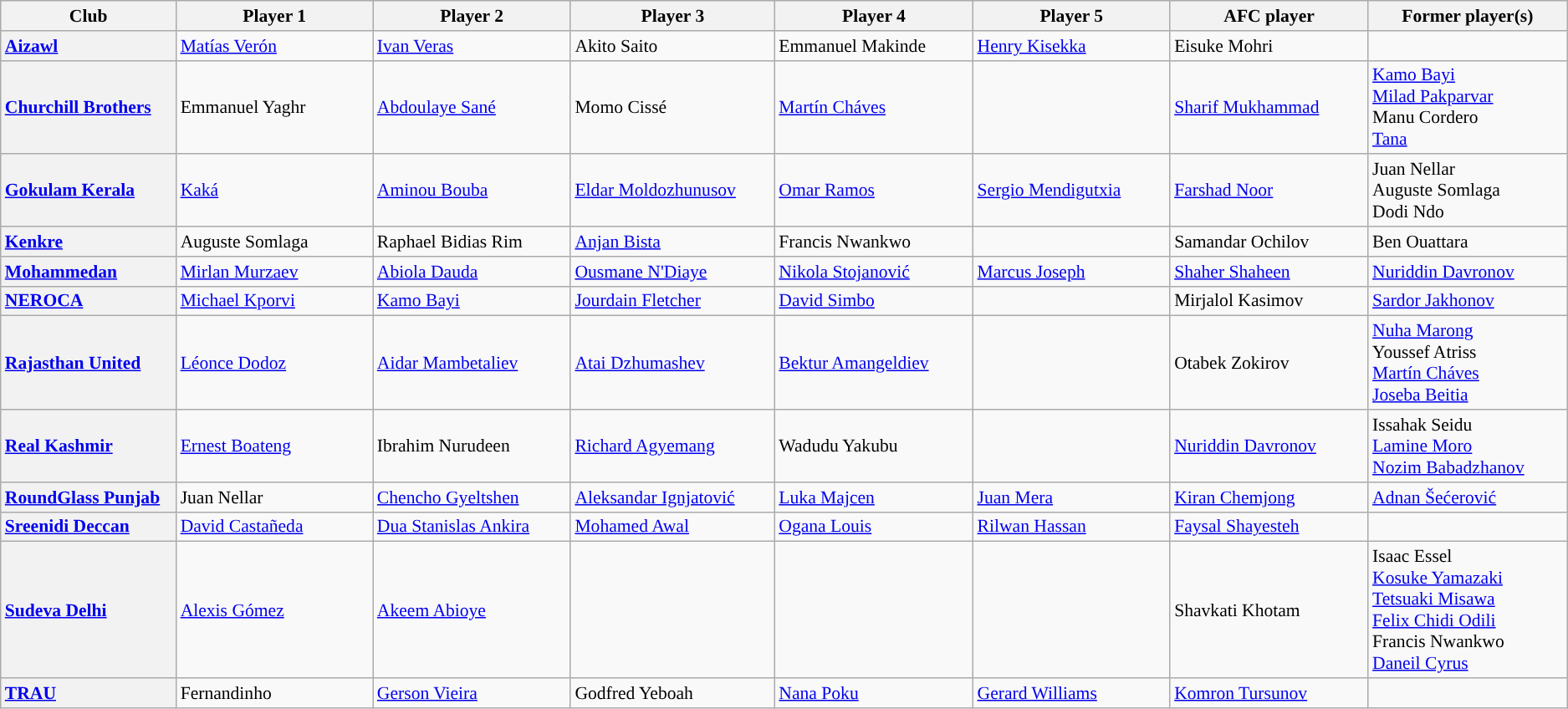<table class="sortable wikitable" style="text-align: left; font-size:90%">
<tr>
<th scope=col style="width:150px;">Club</th>
<th scope=col style="width:180px;">Player 1</th>
<th scope=col style="width:180px;">Player 2</th>
<th scope=col style="width:180px;">Player 3</th>
<th scope=col style="width:180px;">Player 4</th>
<th scope=col style="width:180px;">Player 5</th>
<th scope=col style="width:180px;">AFC player</th>
<th scope=col style="width:180px;">Former player(s)</th>
</tr>
<tr>
<th scope=row style="text-align: left;"><a href='#'>Aizawl</a></th>
<td> <a href='#'>Matías Verón</a></td>
<td> <a href='#'>Ivan Veras</a></td>
<td> Akito Saito</td>
<td> Emmanuel Makinde</td>
<td> <a href='#'>Henry Kisekka</a></td>
<td> Eisuke Mohri</td>
<td></td>
</tr>
<tr>
<th scope=row style="text-align: left;"><a href='#'>Churchill Brothers</a></th>
<td> Emmanuel Yaghr</td>
<td> <a href='#'>Abdoulaye Sané</a></td>
<td> Momo Cissé</td>
<td> <a href='#'>Martín Cháves</a></td>
<td></td>
<td> <a href='#'>Sharif Mukhammad</a></td>
<td> <a href='#'>Kamo Bayi</a> <br> <a href='#'>Milad Pakparvar</a> <br> Manu Cordero <br> <a href='#'>Tana</a></td>
</tr>
<tr>
<th scope=row style="text-align: left;"><a href='#'>Gokulam Kerala</a></th>
<td> <a href='#'>Kaká</a></td>
<td> <a href='#'>Aminou Bouba</a></td>
<td> <a href='#'>Eldar Moldozhunusov</a></td>
<td> <a href='#'>Omar Ramos</a></td>
<td> <a href='#'>Sergio Mendigutxia</a></td>
<td> <a href='#'>Farshad Noor</a></td>
<td> Juan Nellar <br> Auguste Somlaga <br> Dodi Ndo</td>
</tr>
<tr>
<th scope=row style="text-align: left;"><a href='#'>Kenkre</a></th>
<td> Auguste Somlaga</td>
<td> Raphael Bidias Rim</td>
<td> <a href='#'>Anjan Bista</a></td>
<td> Francis Nwankwo</td>
<td></td>
<td> Samandar Ochilov</td>
<td> Ben Ouattara</td>
</tr>
<tr>
<th scope=row style="text-align: left;"><a href='#'>Mohammedan</a></th>
<td> <a href='#'>Mirlan Murzaev</a></td>
<td> <a href='#'>Abiola Dauda</a></td>
<td> <a href='#'>Ousmane N'Diaye</a></td>
<td> <a href='#'>Nikola Stojanović</a></td>
<td> <a href='#'>Marcus Joseph</a></td>
<td> <a href='#'>Shaher Shaheen</a></td>
<td> <a href='#'>Nuriddin Davronov</a></td>
</tr>
<tr>
<th scope=row style="text-align: left;"><a href='#'>NEROCA</a></th>
<td> <a href='#'>Michael Kporvi</a></td>
<td> <a href='#'>Kamo Bayi</a></td>
<td> <a href='#'>Jourdain Fletcher</a></td>
<td> <a href='#'>David Simbo</a></td>
<td></td>
<td> Mirjalol Kasimov</td>
<td> <a href='#'>Sardor Jakhonov</a></td>
</tr>
<tr>
<th scope=row style="text-align: left;"><a href='#'>Rajasthan United</a></th>
<td> <a href='#'>Léonce Dodoz</a></td>
<td> <a href='#'>Aidar Mambetaliev</a></td>
<td> <a href='#'>Atai Dzhumashev</a></td>
<td> <a href='#'>Bektur Amangeldiev</a></td>
<td></td>
<td> Otabek Zokirov</td>
<td> <a href='#'>Nuha Marong</a> <br> Youssef Atriss <br> <a href='#'>Martín Cháves</a> <br> <a href='#'>Joseba Beitia</a></td>
</tr>
<tr>
<th scope=row style="text-align: left;"><a href='#'>Real Kashmir</a></th>
<td> <a href='#'>Ernest Boateng</a></td>
<td> Ibrahim Nurudeen</td>
<td> <a href='#'>Richard Agyemang</a></td>
<td> Wadudu Yakubu</td>
<td></td>
<td> <a href='#'>Nuriddin Davronov</a></td>
<td> Issahak Seidu <br> <a href='#'>Lamine Moro</a> <br> <a href='#'>Nozim Babadzhanov</a></td>
</tr>
<tr>
<th scope=row style="text-align: left;"><a href='#'>RoundGlass Punjab</a></th>
<td> Juan Nellar</td>
<td> <a href='#'>Chencho Gyeltshen</a></td>
<td> <a href='#'>Aleksandar Ignjatović</a></td>
<td> <a href='#'>Luka Majcen</a></td>
<td> <a href='#'>Juan Mera</a></td>
<td> <a href='#'>Kiran Chemjong</a></td>
<td> <a href='#'>Adnan Šećerović</a></td>
</tr>
<tr>
<th scope=row style="text-align: left;"><a href='#'>Sreenidi Deccan</a></th>
<td> <a href='#'>David Castañeda</a></td>
<td> <a href='#'>Dua Stanislas Ankira</a></td>
<td> <a href='#'>Mohamed Awal</a></td>
<td> <a href='#'>Ogana Louis</a></td>
<td> <a href='#'>Rilwan Hassan</a></td>
<td> <a href='#'>Faysal Shayesteh</a></td>
<td></td>
</tr>
<tr>
<th scope=row style="text-align: left;"><a href='#'>Sudeva Delhi</a></th>
<td> <a href='#'>Alexis Gómez</a></td>
<td> <a href='#'>Akeem Abioye</a></td>
<td></td>
<td></td>
<td></td>
<td> Shavkati Khotam</td>
<td> Isaac Essel <br> <a href='#'>Kosuke Yamazaki</a> <br>  <a href='#'>Tetsuaki Misawa</a> <br>  <a href='#'>Felix Chidi Odili</a> <br> Francis Nwankwo <br> <a href='#'>Daneil Cyrus</a></td>
</tr>
<tr>
<th scope=row style="text-align: left;"><a href='#'>TRAU</a></th>
<td> Fernandinho</td>
<td> <a href='#'>Gerson Vieira</a></td>
<td> Godfred Yeboah</td>
<td> <a href='#'>Nana Poku</a></td>
<td> <a href='#'>Gerard Williams</a></td>
<td> <a href='#'>Komron Tursunov</a></td>
<td></td>
</tr>
</table>
